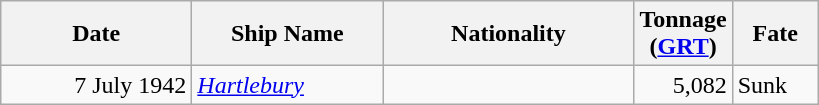<table class="wikitable sortable">
<tr>
<th width="120px">Date</th>
<th width="120px">Ship Name</th>
<th width="160px">Nationality</th>
<th width="25px">Tonnage<br>(<a href='#'>GRT</a>)</th>
<th width="50px">Fate</th>
</tr>
<tr>
<td align="right">7 July 1942</td>
<td align="left"><a href='#'><em>Hartlebury</em></a></td>
<td align="left"></td>
<td align="right">5,082</td>
<td align="left">Sunk</td>
</tr>
</table>
